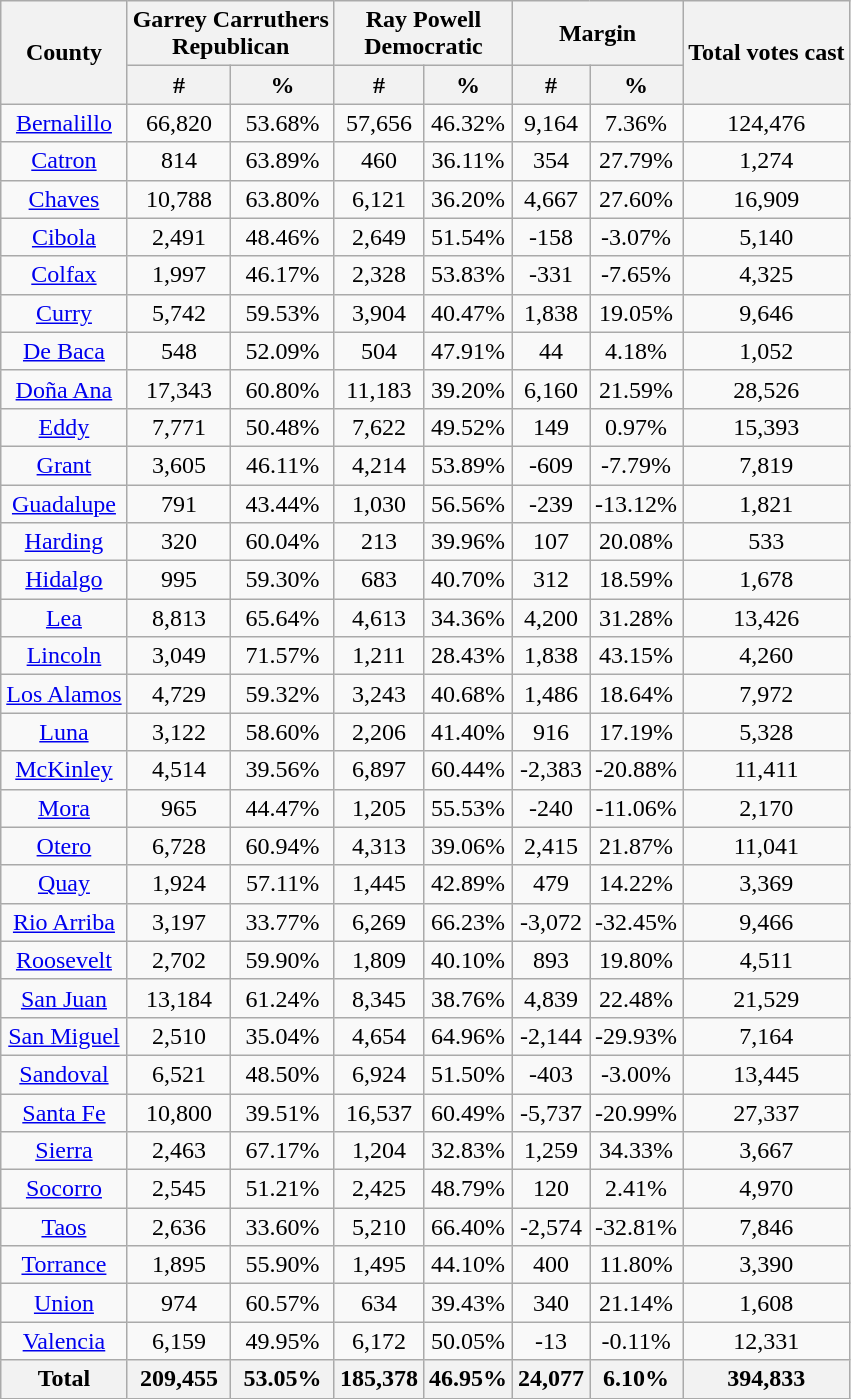<table class="wikitable sortable" style="text-align:center">
<tr>
<th style="text-align:center;" rowspan="2">County</th>
<th style="text-align:center;" colspan="2">Garrey Carruthers<br>Republican</th>
<th style="text-align:center;" colspan="2">Ray Powell<br>Democratic</th>
<th style="text-align:center;" colspan="2">Margin</th>
<th style="text-align:center;" rowspan="2">Total votes cast</th>
</tr>
<tr>
<th style="text-align:center;" data-sort-type="number">#</th>
<th style="text-align:center;" data-sort-type="number">%</th>
<th style="text-align:center;" data-sort-type="number">#</th>
<th style="text-align:center;" data-sort-type="number">%</th>
<th style="text-align:center;" data-sort-type="number">#</th>
<th style="text-align:center;" data-sort-type="number">%</th>
</tr>
<tr style="text-align:center;">
<td><a href='#'>Bernalillo</a></td>
<td>66,820</td>
<td>53.68%</td>
<td>57,656</td>
<td>46.32%</td>
<td>9,164</td>
<td>7.36%</td>
<td>124,476</td>
</tr>
<tr style="text-align:center;">
<td><a href='#'>Catron</a></td>
<td>814</td>
<td>63.89%</td>
<td>460</td>
<td>36.11%</td>
<td>354</td>
<td>27.79%</td>
<td>1,274</td>
</tr>
<tr style="text-align:center;">
<td><a href='#'>Chaves</a></td>
<td>10,788</td>
<td>63.80%</td>
<td>6,121</td>
<td>36.20%</td>
<td>4,667</td>
<td>27.60%</td>
<td>16,909</td>
</tr>
<tr style="text-align:center;">
<td><a href='#'>Cibola</a></td>
<td>2,491</td>
<td>48.46%</td>
<td>2,649</td>
<td>51.54%</td>
<td>-158</td>
<td>-3.07%</td>
<td>5,140</td>
</tr>
<tr style="text-align:center;">
<td><a href='#'>Colfax</a></td>
<td>1,997</td>
<td>46.17%</td>
<td>2,328</td>
<td>53.83%</td>
<td>-331</td>
<td>-7.65%</td>
<td>4,325</td>
</tr>
<tr style="text-align:center;">
<td><a href='#'>Curry</a></td>
<td>5,742</td>
<td>59.53%</td>
<td>3,904</td>
<td>40.47%</td>
<td>1,838</td>
<td>19.05%</td>
<td>9,646</td>
</tr>
<tr style="text-align:center;">
<td><a href='#'>De Baca</a></td>
<td>548</td>
<td>52.09%</td>
<td>504</td>
<td>47.91%</td>
<td>44</td>
<td>4.18%</td>
<td>1,052</td>
</tr>
<tr style="text-align:center;">
<td><a href='#'>Doña Ana</a></td>
<td>17,343</td>
<td>60.80%</td>
<td>11,183</td>
<td>39.20%</td>
<td>6,160</td>
<td>21.59%</td>
<td>28,526</td>
</tr>
<tr style="text-align:center;">
<td><a href='#'>Eddy</a></td>
<td>7,771</td>
<td>50.48%</td>
<td>7,622</td>
<td>49.52%</td>
<td>149</td>
<td>0.97%</td>
<td>15,393</td>
</tr>
<tr style="text-align:center;">
<td><a href='#'>Grant</a></td>
<td>3,605</td>
<td>46.11%</td>
<td>4,214</td>
<td>53.89%</td>
<td>-609</td>
<td>-7.79%</td>
<td>7,819</td>
</tr>
<tr style="text-align:center;">
<td><a href='#'>Guadalupe</a></td>
<td>791</td>
<td>43.44%</td>
<td>1,030</td>
<td>56.56%</td>
<td>-239</td>
<td>-13.12%</td>
<td>1,821</td>
</tr>
<tr style="text-align:center;">
<td><a href='#'>Harding</a></td>
<td>320</td>
<td>60.04%</td>
<td>213</td>
<td>39.96%</td>
<td>107</td>
<td>20.08%</td>
<td>533</td>
</tr>
<tr style="text-align:center;">
<td><a href='#'>Hidalgo</a></td>
<td>995</td>
<td>59.30%</td>
<td>683</td>
<td>40.70%</td>
<td>312</td>
<td>18.59%</td>
<td>1,678</td>
</tr>
<tr style="text-align:center;">
<td><a href='#'>Lea</a></td>
<td>8,813</td>
<td>65.64%</td>
<td>4,613</td>
<td>34.36%</td>
<td>4,200</td>
<td>31.28%</td>
<td>13,426</td>
</tr>
<tr style="text-align:center;">
<td><a href='#'>Lincoln</a></td>
<td>3,049</td>
<td>71.57%</td>
<td>1,211</td>
<td>28.43%</td>
<td>1,838</td>
<td>43.15%</td>
<td>4,260</td>
</tr>
<tr style="text-align:center;">
<td><a href='#'>Los Alamos</a></td>
<td>4,729</td>
<td>59.32%</td>
<td>3,243</td>
<td>40.68%</td>
<td>1,486</td>
<td>18.64%</td>
<td>7,972</td>
</tr>
<tr style="text-align:center;">
<td><a href='#'>Luna</a></td>
<td>3,122</td>
<td>58.60%</td>
<td>2,206</td>
<td>41.40%</td>
<td>916</td>
<td>17.19%</td>
<td>5,328</td>
</tr>
<tr style="text-align:center;">
<td><a href='#'>McKinley</a></td>
<td>4,514</td>
<td>39.56%</td>
<td>6,897</td>
<td>60.44%</td>
<td>-2,383</td>
<td>-20.88%</td>
<td>11,411</td>
</tr>
<tr style="text-align:center;">
<td><a href='#'>Mora</a></td>
<td>965</td>
<td>44.47%</td>
<td>1,205</td>
<td>55.53%</td>
<td>-240</td>
<td>-11.06%</td>
<td>2,170</td>
</tr>
<tr style="text-align:center;">
<td><a href='#'>Otero</a></td>
<td>6,728</td>
<td>60.94%</td>
<td>4,313</td>
<td>39.06%</td>
<td>2,415</td>
<td>21.87%</td>
<td>11,041</td>
</tr>
<tr style="text-align:center;">
<td><a href='#'>Quay</a></td>
<td>1,924</td>
<td>57.11%</td>
<td>1,445</td>
<td>42.89%</td>
<td>479</td>
<td>14.22%</td>
<td>3,369</td>
</tr>
<tr style="text-align:center;">
<td><a href='#'>Rio Arriba</a></td>
<td>3,197</td>
<td>33.77%</td>
<td>6,269</td>
<td>66.23%</td>
<td>-3,072</td>
<td>-32.45%</td>
<td>9,466</td>
</tr>
<tr style="text-align:center;">
<td><a href='#'>Roosevelt</a></td>
<td>2,702</td>
<td>59.90%</td>
<td>1,809</td>
<td>40.10%</td>
<td>893</td>
<td>19.80%</td>
<td>4,511</td>
</tr>
<tr style="text-align:center;">
<td><a href='#'>San Juan</a></td>
<td>13,184</td>
<td>61.24%</td>
<td>8,345</td>
<td>38.76%</td>
<td>4,839</td>
<td>22.48%</td>
<td>21,529</td>
</tr>
<tr style="text-align:center;">
<td><a href='#'>San Miguel</a></td>
<td>2,510</td>
<td>35.04%</td>
<td>4,654</td>
<td>64.96%</td>
<td>-2,144</td>
<td>-29.93%</td>
<td>7,164</td>
</tr>
<tr style="text-align:center;">
<td><a href='#'>Sandoval</a></td>
<td>6,521</td>
<td>48.50%</td>
<td>6,924</td>
<td>51.50%</td>
<td>-403</td>
<td>-3.00%</td>
<td>13,445</td>
</tr>
<tr style="text-align:center;">
<td><a href='#'>Santa Fe</a></td>
<td>10,800</td>
<td>39.51%</td>
<td>16,537</td>
<td>60.49%</td>
<td>-5,737</td>
<td>-20.99%</td>
<td>27,337</td>
</tr>
<tr style="text-align:center;">
<td><a href='#'>Sierra</a></td>
<td>2,463</td>
<td>67.17%</td>
<td>1,204</td>
<td>32.83%</td>
<td>1,259</td>
<td>34.33%</td>
<td>3,667</td>
</tr>
<tr style="text-align:center;">
<td><a href='#'>Socorro</a></td>
<td>2,545</td>
<td>51.21%</td>
<td>2,425</td>
<td>48.79%</td>
<td>120</td>
<td>2.41%</td>
<td>4,970</td>
</tr>
<tr style="text-align:center;">
<td><a href='#'>Taos</a></td>
<td>2,636</td>
<td>33.60%</td>
<td>5,210</td>
<td>66.40%</td>
<td>-2,574</td>
<td>-32.81%</td>
<td>7,846</td>
</tr>
<tr style="text-align:center;">
<td><a href='#'>Torrance</a></td>
<td>1,895</td>
<td>55.90%</td>
<td>1,495</td>
<td>44.10%</td>
<td>400</td>
<td>11.80%</td>
<td>3,390</td>
</tr>
<tr style="text-align:center;">
<td><a href='#'>Union</a></td>
<td>974</td>
<td>60.57%</td>
<td>634</td>
<td>39.43%</td>
<td>340</td>
<td>21.14%</td>
<td>1,608</td>
</tr>
<tr style="text-align:center;">
<td><a href='#'>Valencia</a></td>
<td>6,159</td>
<td>49.95%</td>
<td>6,172</td>
<td>50.05%</td>
<td>-13</td>
<td>-0.11%</td>
<td>12,331</td>
</tr>
<tr style="text-align:center;">
<th>Total</th>
<th>209,455</th>
<th>53.05%</th>
<th>185,378</th>
<th>46.95%</th>
<th>24,077</th>
<th>6.10%</th>
<th>394,833</th>
</tr>
</table>
